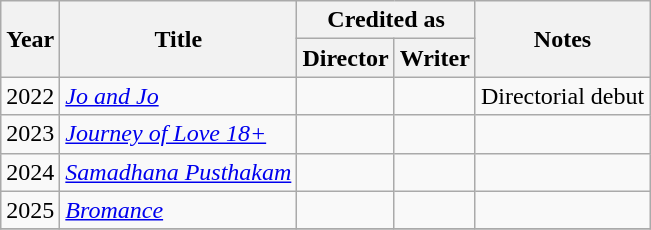<table class="wikitable" style="text-align:center; margin-right:auto; margin-right:auto">
<tr>
<th rowspan="2">Year</th>
<th rowspan="2">Title</th>
<th colspan="2">Credited as</th>
<th rowspan="2">Notes</th>
</tr>
<tr>
<th>Director</th>
<th>Writer</th>
</tr>
<tr>
<td>2022</td>
<td align="left"><em><a href='#'>Jo and Jo</a></em></td>
<td></td>
<td></td>
<td align="left">Directorial debut</td>
</tr>
<tr>
<td>2023</td>
<td align="left"><em><a href='#'>Journey of Love 18+</a></em></td>
<td></td>
<td></td>
<td></td>
</tr>
<tr>
<td>2024</td>
<td align="left"><em><a href='#'>Samadhana Pusthakam</a></em></td>
<td></td>
<td></td>
<td></td>
</tr>
<tr>
<td>2025</td>
<td align="left"><em><a href='#'>Bromance</a></em></td>
<td></td>
<td></td>
<td></td>
</tr>
<tr>
</tr>
</table>
